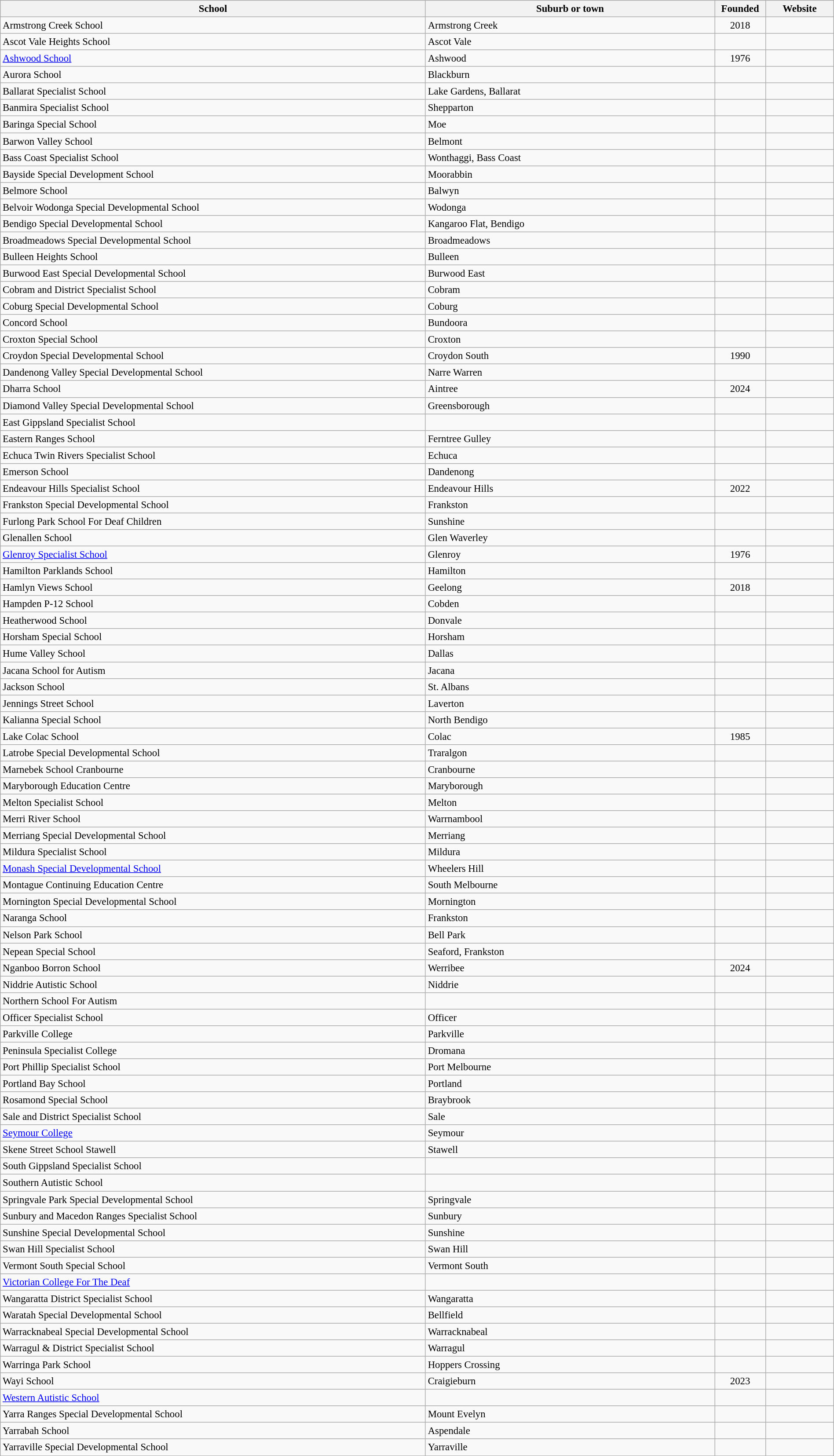<table class="wikitable sortable"  style="font-size:95%; width:100%;">
<tr style="background:#efefef; text-align:center;">
<th width=50%>School</th>
<th width=34%>Suburb or town</th>
<th width=6%>Founded</th>
<th width=8%>Website</th>
</tr>
<tr>
<td>Armstrong Creek School</td>
<td>Armstrong Creek</td>
<td style="text-align:center;">2018</td>
<td style="text-align:center;"></td>
</tr>
<tr>
<td>Ascot Vale Heights School</td>
<td>Ascot Vale</td>
<td style="text-align:center;"></td>
<td style="text-align:center;"></td>
</tr>
<tr>
<td><a href='#'>Ashwood School</a></td>
<td>Ashwood</td>
<td style="text-align:center;">1976</td>
<td style="text-align:center;"></td>
</tr>
<tr>
<td>Aurora School</td>
<td>Blackburn</td>
<td style="text-align:center;"></td>
<td style="text-align:center;"></td>
</tr>
<tr>
<td>Ballarat Specialist School</td>
<td>Lake Gardens, Ballarat</td>
<td style="text-align:center;"></td>
<td style="text-align:center;"></td>
</tr>
<tr>
<td>Banmira Specialist School</td>
<td>Shepparton</td>
<td style="text-align:center;"></td>
<td style="text-align:center;"></td>
</tr>
<tr>
<td>Baringa Special School</td>
<td>Moe</td>
<td style="text-align:center;"></td>
<td style="text-align:center;"></td>
</tr>
<tr>
<td>Barwon Valley School</td>
<td>Belmont</td>
<td style="text-align:center;"></td>
<td style="text-align:center;"></td>
</tr>
<tr>
<td>Bass Coast Specialist School</td>
<td>Wonthaggi, Bass Coast</td>
<td style="text-align:center;"></td>
<td style="text-align:center;"></td>
</tr>
<tr>
<td>Bayside Special Development School</td>
<td>Moorabbin</td>
<td style="text-align:center;"></td>
<td style="text-align:center;"></td>
</tr>
<tr>
<td>Belmore School</td>
<td>Balwyn</td>
<td style="text-align:center;"></td>
<td style="text-align:center;"></td>
</tr>
<tr>
<td>Belvoir Wodonga Special Developmental School</td>
<td>Wodonga</td>
<td style="text-align:center;"></td>
<td style="text-align:center;"></td>
</tr>
<tr>
<td>Bendigo Special Developmental School</td>
<td>Kangaroo Flat, Bendigo</td>
<td style="text-align:center;"></td>
<td style="text-align:center;"></td>
</tr>
<tr>
<td>Broadmeadows Special Developmental School</td>
<td>Broadmeadows</td>
<td style="text-align:center;"></td>
<td style="text-align:center;"></td>
</tr>
<tr>
<td>Bulleen Heights School</td>
<td>Bulleen</td>
<td style="text-align:center;"></td>
<td style="text-align:center;"></td>
</tr>
<tr>
<td>Burwood East Special Developmental School</td>
<td>Burwood East</td>
<td style="text-align:center;"></td>
<td style="text-align:center;"></td>
</tr>
<tr>
<td>Cobram and District Specialist School</td>
<td>Cobram</td>
<td style="text-align:center;"></td>
<td style="text-align:center;"></td>
</tr>
<tr>
<td>Coburg Special Developmental School</td>
<td>Coburg</td>
<td style="text-align:center;"></td>
<td style="text-align:center;"></td>
</tr>
<tr>
<td>Concord School</td>
<td>Bundoora</td>
<td style="text-align:center;"></td>
<td style="text-align:center;"></td>
</tr>
<tr>
<td>Croxton Special School</td>
<td>Croxton</td>
<td style="text-align:center;"></td>
<td style="text-align:center;"></td>
</tr>
<tr>
<td>Croydon Special Developmental School</td>
<td>Croydon South</td>
<td style="text-align:center;">1990</td>
<td style="text-align:center;"></td>
</tr>
<tr>
<td>Dandenong Valley Special Developmental School</td>
<td>Narre Warren</td>
<td style="text-align:center;"></td>
<td style="text-align:center;"></td>
</tr>
<tr>
<td>Dharra School</td>
<td>Aintree</td>
<td style="text-align:center;">2024</td>
<td style="text-align:center;"></td>
</tr>
<tr>
<td>Diamond Valley Special Developmental School</td>
<td>Greensborough</td>
<td style="text-align:center;"></td>
<td style="text-align:center;"></td>
</tr>
<tr>
<td>East Gippsland Specialist School</td>
<td></td>
<td style="text-align:center;"></td>
<td style="text-align:center;"></td>
</tr>
<tr>
<td>Eastern Ranges School</td>
<td>Ferntree Gulley</td>
<td style="text-align:center;"></td>
<td style="text-align:center;"></td>
</tr>
<tr>
<td>Echuca Twin Rivers Specialist School</td>
<td>Echuca</td>
<td style="text-align:center;"></td>
<td style="text-align:center;"></td>
</tr>
<tr>
<td>Emerson School</td>
<td>Dandenong</td>
<td style="text-align:center;"></td>
<td style="text-align:center;"></td>
</tr>
<tr>
<td>Endeavour Hills Specialist School</td>
<td>Endeavour Hills</td>
<td style="text-align:center;">2022</td>
<td style="text-align:center;"></td>
</tr>
<tr>
<td>Frankston Special Developmental School</td>
<td>Frankston</td>
<td style="text-align:center;"></td>
<td style="text-align:center;"></td>
</tr>
<tr>
<td>Furlong Park School For Deaf Children</td>
<td>Sunshine</td>
<td style="text-align:center;"></td>
<td style="text-align:center;"></td>
</tr>
<tr>
<td>Glenallen School</td>
<td>Glen Waverley</td>
<td style="text-align:center;"></td>
<td style="text-align:center;"></td>
</tr>
<tr>
<td><a href='#'>Glenroy Specialist School</a></td>
<td>Glenroy</td>
<td style="text-align:center;">1976</td>
<td style="text-align:center;"></td>
</tr>
<tr>
<td>Hamilton Parklands School</td>
<td>Hamilton</td>
<td style="text-align:center;"></td>
<td style="text-align:center;"></td>
</tr>
<tr>
<td>Hamlyn Views School</td>
<td>Geelong</td>
<td style="text-align:center;">2018</td>
<td style="text-align:center;"></td>
</tr>
<tr>
<td>Hampden P-12 School</td>
<td>Cobden</td>
<td style="text-align:center;"></td>
<td style="text-align:center;"></td>
</tr>
<tr>
<td>Heatherwood School</td>
<td>Donvale</td>
<td style="text-align:center;"></td>
<td style="text-align:center;"></td>
</tr>
<tr>
<td>Horsham Special School</td>
<td>Horsham</td>
<td style="text-align:center;"></td>
<td style="text-align:center;"></td>
</tr>
<tr>
<td>Hume Valley School</td>
<td>Dallas</td>
<td style="text-align:center;"></td>
<td style="text-align:center;"></td>
</tr>
<tr>
<td>Jacana School for Autism</td>
<td>Jacana</td>
<td style="text-align:center;"></td>
<td style="text-align:center;"></td>
</tr>
<tr>
<td>Jackson School</td>
<td>St. Albans</td>
<td style="text-align:center;"></td>
<td style="text-align:center;"></td>
</tr>
<tr>
<td>Jennings Street School</td>
<td>Laverton</td>
<td style="text-align:center;"></td>
<td style="text-align:center;"></td>
</tr>
<tr>
<td>Kalianna Special School</td>
<td>North Bendigo</td>
<td style="text-align:center;"></td>
<td style="text-align:center;"></td>
</tr>
<tr>
<td>Lake Colac School</td>
<td>Colac</td>
<td style="text-align:center;">1985</td>
<td style="text-align:center;"></td>
</tr>
<tr>
<td>Latrobe Special Developmental School</td>
<td>Traralgon</td>
<td style="text-align:center;"></td>
<td style="text-align:center;"></td>
</tr>
<tr>
<td>Marnebek School Cranbourne</td>
<td>Cranbourne</td>
<td style="text-align:center;"></td>
<td style="text-align:center;"></td>
</tr>
<tr>
<td>Maryborough Education Centre</td>
<td>Maryborough</td>
<td style="text-align:center;"></td>
<td style="text-align:center;"></td>
</tr>
<tr>
<td>Melton Specialist School</td>
<td>Melton</td>
<td style="text-align:center;"></td>
<td style="text-align:center;"></td>
</tr>
<tr>
<td>Merri River School</td>
<td>Warrnambool</td>
<td style="text-align:center;"></td>
<td style="text-align:center;"></td>
</tr>
<tr>
<td>Merriang Special Developmental School</td>
<td>Merriang</td>
<td style="text-align:center;"></td>
<td style="text-align:center;"></td>
</tr>
<tr>
<td>Mildura Specialist School</td>
<td>Mildura</td>
<td style="text-align:center;"></td>
<td style="text-align:center;"></td>
</tr>
<tr>
<td><a href='#'>Monash Special Developmental School</a></td>
<td>Wheelers Hill</td>
<td style="text-align:center;"></td>
<td style="text-align:center;"></td>
</tr>
<tr>
<td>Montague Continuing Education Centre</td>
<td>South Melbourne</td>
<td style="text-align:center;"></td>
<td style="text-align:center;"></td>
</tr>
<tr>
<td>Mornington Special Developmental School</td>
<td>Mornington</td>
<td style="text-align:center;"></td>
<td style="text-align:center;"></td>
</tr>
<tr>
<td>Naranga School</td>
<td>Frankston</td>
<td style="text-align:center;"></td>
<td style="text-align:center;"></td>
</tr>
<tr>
<td>Nelson Park School</td>
<td>Bell Park</td>
<td style="text-align:center;"></td>
<td style="text-align:center;"></td>
</tr>
<tr>
<td>Nepean Special School</td>
<td>Seaford, Frankston</td>
<td style="text-align:center;"></td>
<td style="text-align:center;"></td>
</tr>
<tr>
<td>Nganboo Borron School</td>
<td>Werribee</td>
<td style="text-align:center;">2024</td>
<td style="text-align:center;"></td>
</tr>
<tr>
<td>Niddrie Autistic School</td>
<td>Niddrie</td>
<td style="text-align:center;"></td>
<td style="text-align:center;"></td>
</tr>
<tr>
<td>Northern School For Autism</td>
<td></td>
<td style="text-align:center;"></td>
<td style="text-align:center;"></td>
</tr>
<tr>
<td>Officer Specialist School</td>
<td>Officer</td>
<td style="text-align:center;"></td>
<td style="text-align:center;"></td>
</tr>
<tr>
<td>Parkville College</td>
<td>Parkville</td>
<td style="text-align:center;"></td>
<td style="text-align:center;"></td>
</tr>
<tr>
<td>Peninsula Specialist College</td>
<td>Dromana</td>
<td style="text-align:center;"></td>
<td style="text-align:center;"></td>
</tr>
<tr>
<td>Port Phillip Specialist School</td>
<td>Port Melbourne</td>
<td style="text-align:center;"></td>
<td style="text-align:center;"></td>
</tr>
<tr>
<td>Portland Bay School</td>
<td>Portland</td>
<td style="text-align:center;"></td>
<td style="text-align:center;"></td>
</tr>
<tr>
<td>Rosamond Special School</td>
<td>Braybrook</td>
<td style="text-align:center;"></td>
<td style="text-align:center;"></td>
</tr>
<tr>
<td>Sale and District Specialist School</td>
<td>Sale</td>
<td style="text-align:center;"></td>
<td style="text-align:center;"></td>
</tr>
<tr>
<td><a href='#'>Seymour College</a></td>
<td>Seymour</td>
<td style="text-align:center;"></td>
<td style="text-align:center;"></td>
</tr>
<tr>
<td>Skene Street School Stawell</td>
<td>Stawell</td>
<td style="text-align:center;"></td>
<td style="text-align:center;"></td>
</tr>
<tr>
<td>South Gippsland Specialist School</td>
<td></td>
<td style="text-align:center;"></td>
<td style="text-align:center;"></td>
</tr>
<tr>
<td>Southern Autistic School</td>
<td></td>
<td style="text-align:center;"></td>
<td style="text-align:center;"></td>
</tr>
<tr>
<td>Springvale Park Special Developmental School</td>
<td>Springvale</td>
<td style="text-align:center;"></td>
<td style="text-align:center;"></td>
</tr>
<tr>
<td>Sunbury and Macedon Ranges Specialist School</td>
<td>Sunbury</td>
<td style="text-align:center;"></td>
<td style="text-align:center;"></td>
</tr>
<tr>
<td>Sunshine Special Developmental School</td>
<td>Sunshine</td>
<td style="text-align:center;"></td>
<td style="text-align:center;"></td>
</tr>
<tr>
<td>Swan Hill Specialist School</td>
<td>Swan Hill</td>
<td style="text-align:center;"></td>
<td style="text-align:center;"></td>
</tr>
<tr>
<td>Vermont South Special School</td>
<td>Vermont South</td>
<td style="text-align:center;"></td>
<td style="text-align:center;"></td>
</tr>
<tr>
<td><a href='#'>Victorian College For The Deaf</a></td>
<td></td>
<td style="text-align:center;"></td>
<td style="text-align:center;"></td>
</tr>
<tr>
<td>Wangaratta District Specialist School</td>
<td>Wangaratta</td>
<td style="text-align:center;"></td>
<td style="text-align:center;"></td>
</tr>
<tr>
<td>Waratah Special Developmental School</td>
<td>Bellfield</td>
<td style="text-align:center;"></td>
<td style="text-align:center;"></td>
</tr>
<tr>
<td>Warracknabeal Special Developmental School</td>
<td>Warracknabeal</td>
<td style="text-align:center;"></td>
<td style="text-align:center;"></td>
</tr>
<tr>
<td>Warragul & District Specialist School</td>
<td>Warragul</td>
<td style="text-align:center;"></td>
<td style="text-align:center;"></td>
</tr>
<tr>
<td>Warringa Park School</td>
<td>Hoppers Crossing</td>
<td style="text-align:center;"></td>
<td style="text-align:center;"></td>
</tr>
<tr>
<td>Wayi School</td>
<td>Craigieburn</td>
<td style="text-align:center;">2023</td>
<td style="text-align:center;"></td>
</tr>
<tr>
<td><a href='#'>Western Autistic School</a></td>
<td></td>
<td style="text-align:center;"></td>
<td style="text-align:center;"></td>
</tr>
<tr>
<td>Yarra Ranges Special Developmental School</td>
<td>Mount Evelyn</td>
<td style="text-align:center;"></td>
<td style="text-align:center;"></td>
</tr>
<tr>
<td>Yarrabah School</td>
<td>Aspendale</td>
<td style="text-align:center;"></td>
<td style="text-align:center;"></td>
</tr>
<tr>
<td>Yarraville Special Developmental School</td>
<td>Yarraville</td>
<td style="text-align:center;"></td>
<td style="text-align:center;"></td>
</tr>
</table>
